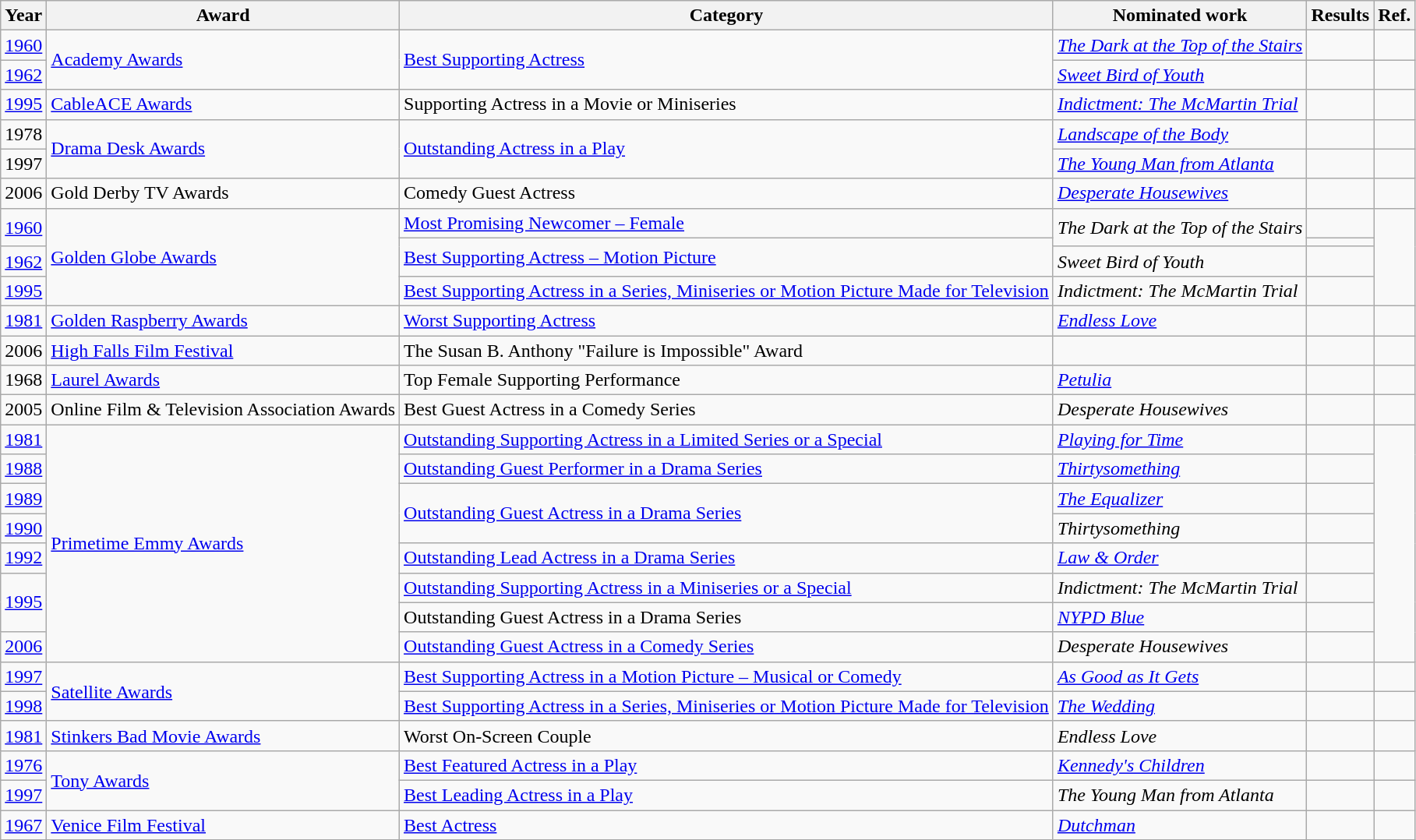<table class="wikitable">
<tr>
<th>Year</th>
<th>Award</th>
<th>Category</th>
<th>Nominated work</th>
<th>Results</th>
<th>Ref.</th>
</tr>
<tr>
<td><a href='#'>1960</a></td>
<td rowspan="2"><a href='#'>Academy Awards</a></td>
<td rowspan="2"><a href='#'>Best Supporting Actress</a></td>
<td><em><a href='#'>The Dark at the Top of the Stairs</a></em></td>
<td></td>
<td align="center"></td>
</tr>
<tr>
<td><a href='#'>1962</a></td>
<td><em><a href='#'>Sweet Bird of Youth</a></em></td>
<td></td>
<td align="center"></td>
</tr>
<tr>
<td><a href='#'>1995</a></td>
<td><a href='#'>CableACE Awards</a></td>
<td>Supporting Actress in a Movie or Miniseries</td>
<td><em><a href='#'>Indictment: The McMartin Trial</a></em></td>
<td></td>
<td align="center"></td>
</tr>
<tr>
<td>1978</td>
<td rowspan="2"><a href='#'>Drama Desk Awards</a></td>
<td rowspan="2"><a href='#'>Outstanding Actress in a Play</a></td>
<td><em><a href='#'>Landscape of the Body</a></em></td>
<td></td>
<td align="center"></td>
</tr>
<tr>
<td>1997</td>
<td><em><a href='#'>The Young Man from Atlanta</a></em></td>
<td></td>
<td align="center"></td>
</tr>
<tr>
<td>2006</td>
<td>Gold Derby TV Awards</td>
<td>Comedy Guest Actress</td>
<td><em><a href='#'>Desperate Housewives</a></em></td>
<td></td>
<td align="center"></td>
</tr>
<tr>
<td rowspan="2"><a href='#'>1960</a></td>
<td rowspan="4"><a href='#'>Golden Globe Awards</a></td>
<td><a href='#'>Most Promising Newcomer – Female</a></td>
<td rowspan="2"><em>The Dark at the Top of the Stairs</em></td>
<td></td>
<td align="center" rowspan="4"></td>
</tr>
<tr>
<td rowspan="2"><a href='#'>Best Supporting Actress – Motion Picture</a></td>
<td></td>
</tr>
<tr>
<td><a href='#'>1962</a></td>
<td><em>Sweet Bird of Youth</em></td>
<td></td>
</tr>
<tr>
<td><a href='#'>1995</a></td>
<td><a href='#'>Best Supporting Actress in a Series, Miniseries or Motion Picture Made for Television</a></td>
<td><em>Indictment: The McMartin Trial</em></td>
<td></td>
</tr>
<tr>
<td><a href='#'>1981</a></td>
<td><a href='#'>Golden Raspberry Awards</a></td>
<td><a href='#'>Worst Supporting Actress</a></td>
<td><em><a href='#'>Endless Love</a></em></td>
<td></td>
<td align="center"></td>
</tr>
<tr>
<td>2006</td>
<td><a href='#'>High Falls Film Festival</a></td>
<td>The Susan B. Anthony "Failure is Impossible" Award</td>
<td></td>
<td></td>
<td align="center"></td>
</tr>
<tr>
<td>1968</td>
<td><a href='#'>Laurel Awards</a></td>
<td>Top Female Supporting Performance</td>
<td><em><a href='#'>Petulia</a></em></td>
<td></td>
<td align="center"></td>
</tr>
<tr>
<td>2005</td>
<td>Online Film & Television Association Awards</td>
<td>Best Guest Actress in a Comedy Series</td>
<td><em>Desperate Housewives</em></td>
<td></td>
<td align="center"></td>
</tr>
<tr>
<td><a href='#'>1981</a></td>
<td rowspan="8"><a href='#'>Primetime Emmy Awards</a></td>
<td><a href='#'>Outstanding Supporting Actress in a Limited Series or a Special</a></td>
<td><em><a href='#'>Playing for Time</a></em></td>
<td></td>
<td align="center" rowspan="8"></td>
</tr>
<tr>
<td><a href='#'>1988</a></td>
<td><a href='#'>Outstanding Guest Performer in a Drama Series</a></td>
<td><em><a href='#'>Thirtysomething</a></em> </td>
<td></td>
</tr>
<tr>
<td><a href='#'>1989</a></td>
<td rowspan="2"><a href='#'>Outstanding Guest Actress in a Drama Series</a></td>
<td><em><a href='#'>The Equalizer</a></em> </td>
<td></td>
</tr>
<tr>
<td><a href='#'>1990</a></td>
<td><em>Thirtysomething</em> </td>
<td></td>
</tr>
<tr>
<td><a href='#'>1992</a></td>
<td><a href='#'>Outstanding Lead Actress in a Drama Series</a></td>
<td><em><a href='#'>Law & Order</a></em> </td>
<td></td>
</tr>
<tr>
<td rowspan="2"><a href='#'>1995</a></td>
<td><a href='#'>Outstanding Supporting Actress in a Miniseries or a Special</a></td>
<td><em>Indictment: The McMartin Trial</em></td>
<td></td>
</tr>
<tr>
<td>Outstanding Guest Actress in a Drama Series</td>
<td><em><a href='#'>NYPD Blue</a></em> </td>
<td></td>
</tr>
<tr>
<td><a href='#'>2006</a></td>
<td><a href='#'>Outstanding Guest Actress in a Comedy Series</a></td>
<td><em>Desperate Housewives</em></td>
<td></td>
</tr>
<tr>
<td><a href='#'>1997</a></td>
<td rowspan="2"><a href='#'>Satellite Awards</a></td>
<td><a href='#'>Best Supporting Actress in a Motion Picture – Musical or Comedy</a></td>
<td><em><a href='#'>As Good as It Gets</a></em></td>
<td></td>
<td align="center"></td>
</tr>
<tr>
<td><a href='#'>1998</a></td>
<td><a href='#'>Best Supporting Actress in a Series, Miniseries or Motion Picture Made for Television</a></td>
<td><em><a href='#'>The Wedding</a></em></td>
<td></td>
<td align="center"></td>
</tr>
<tr>
<td><a href='#'>1981</a></td>
<td><a href='#'>Stinkers Bad Movie Awards</a></td>
<td>Worst On-Screen Couple</td>
<td><em>Endless Love</em></td>
<td></td>
<td align="center"></td>
</tr>
<tr>
<td><a href='#'>1976</a></td>
<td rowspan="2"><a href='#'>Tony Awards</a></td>
<td><a href='#'>Best Featured Actress in a Play</a></td>
<td><em><a href='#'>Kennedy's Children</a></em></td>
<td></td>
<td align="center"></td>
</tr>
<tr>
<td><a href='#'>1997</a></td>
<td><a href='#'>Best Leading Actress in a Play</a></td>
<td><em>The Young Man from Atlanta</em></td>
<td></td>
<td align="center"></td>
</tr>
<tr>
<td><a href='#'>1967</a></td>
<td><a href='#'>Venice Film Festival</a></td>
<td><a href='#'>Best Actress</a></td>
<td><em><a href='#'>Dutchman</a></em></td>
<td></td>
<td align="center"></td>
</tr>
</table>
